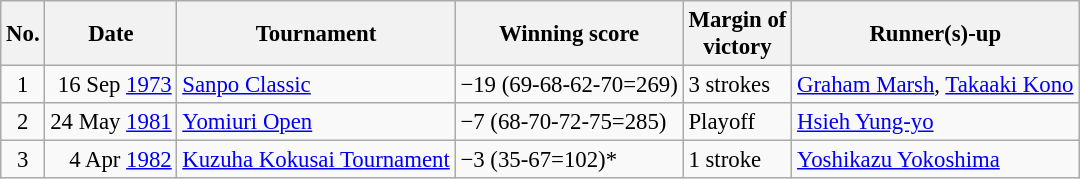<table class="wikitable" style="font-size:95%;">
<tr>
<th>No.</th>
<th>Date</th>
<th>Tournament</th>
<th>Winning score</th>
<th>Margin of<br>victory</th>
<th>Runner(s)-up</th>
</tr>
<tr>
<td align=center>1</td>
<td align=right>16 Sep <a href='#'>1973</a></td>
<td><a href='#'>Sanpo Classic</a></td>
<td>−19 (69-68-62-70=269)</td>
<td>3 strokes</td>
<td> <a href='#'>Graham Marsh</a>,  <a href='#'>Takaaki Kono</a></td>
</tr>
<tr>
<td align=center>2</td>
<td align=right>24 May <a href='#'>1981</a></td>
<td><a href='#'>Yomiuri Open</a></td>
<td>−7 (68-70-72-75=285)</td>
<td>Playoff</td>
<td> <a href='#'>Hsieh Yung-yo</a></td>
</tr>
<tr>
<td align=center>3</td>
<td align=right>4 Apr <a href='#'>1982</a></td>
<td><a href='#'>Kuzuha Kokusai Tournament</a></td>
<td>−3 (35-67=102)*</td>
<td>1 stroke</td>
<td> <a href='#'>Yoshikazu Yokoshima</a></td>
</tr>
</table>
